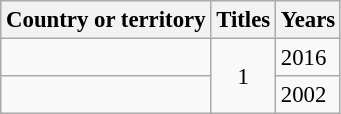<table class="wikitable" style="font-size:95%;">
<tr>
<th>Country or territory</th>
<th>Titles</th>
<th>Years</th>
</tr>
<tr>
<td></td>
<td rowspan="2" style="text-align:center;">1</td>
<td>2016</td>
</tr>
<tr>
<td></td>
<td>2002</td>
</tr>
</table>
